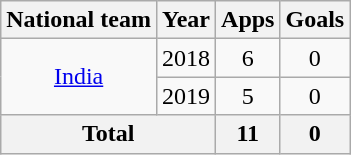<table class="wikitable" style="text-align: center;">
<tr>
<th>National team</th>
<th>Year</th>
<th>Apps</th>
<th>Goals</th>
</tr>
<tr>
<td rowspan="2"><a href='#'>India</a></td>
<td>2018</td>
<td>6</td>
<td>0</td>
</tr>
<tr>
<td>2019</td>
<td>5</td>
<td>0</td>
</tr>
<tr>
<th colspan="2">Total</th>
<th>11</th>
<th>0</th>
</tr>
</table>
